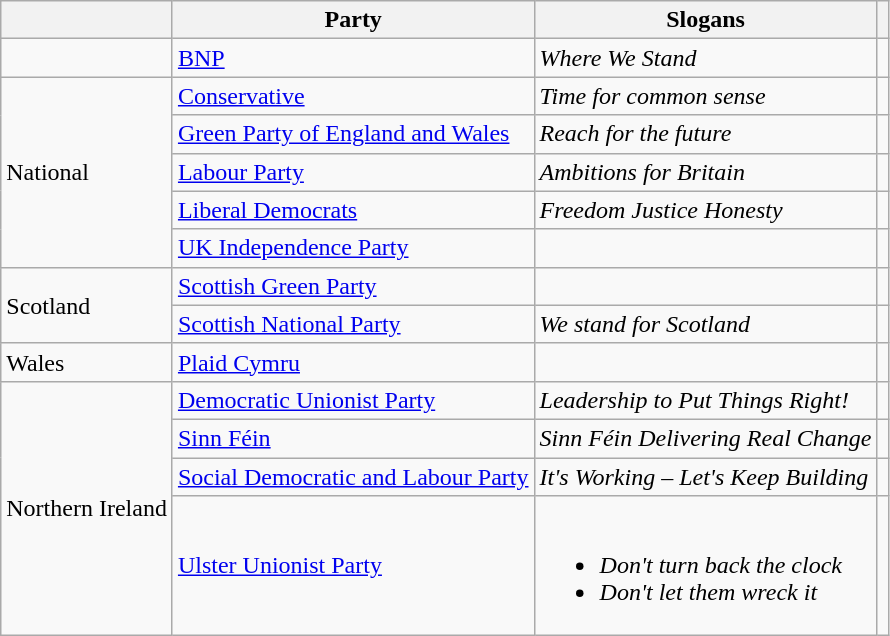<table class="wikitable">
<tr>
<th></th>
<th>Party</th>
<th>Slogans</th>
<th></th>
</tr>
<tr>
<td></td>
<td><a href='#'>BNP</a></td>
<td><em>Where We Stand</em></td>
<td></td>
</tr>
<tr>
<td rowspan="5">National</td>
<td><a href='#'>Conservative</a></td>
<td><em>Time for common sense</em></td>
<td></td>
</tr>
<tr>
<td><a href='#'>Green Party of England and Wales</a></td>
<td><em>Reach for the future</em></td>
<td></td>
</tr>
<tr>
<td><a href='#'>Labour Party</a></td>
<td><em>Ambitions for Britain</em></td>
<td></td>
</tr>
<tr>
<td><a href='#'>Liberal Democrats</a></td>
<td><em>Freedom Justice Honesty</em></td>
<td></td>
</tr>
<tr>
<td><a href='#'>UK Independence Party</a></td>
<td></td>
<td></td>
</tr>
<tr>
<td rowspan="2">Scotland</td>
<td><a href='#'>Scottish Green Party</a></td>
<td></td>
<td></td>
</tr>
<tr>
<td><a href='#'>Scottish National Party</a></td>
<td><em>We stand for Scotland</em></td>
<td></td>
</tr>
<tr>
<td>Wales</td>
<td><a href='#'>Plaid Cymru</a></td>
<td></td>
<td></td>
</tr>
<tr>
<td rowspan="4">Northern Ireland</td>
<td><a href='#'>Democratic Unionist Party</a></td>
<td><em>Leadership to Put Things Right!</em></td>
<td></td>
</tr>
<tr>
<td><a href='#'>Sinn Féin</a></td>
<td><em>Sinn Féin Delivering Real Change</em></td>
<td></td>
</tr>
<tr>
<td><a href='#'>Social Democratic and Labour Party</a></td>
<td><em>It's Working – Let's Keep Building</em></td>
<td></td>
</tr>
<tr>
<td><a href='#'>Ulster Unionist Party</a></td>
<td><br><ul><li><em>Don't turn back the clock</em></li><li><em>Don't let them wreck it</em></li></ul></td>
<td></td>
</tr>
</table>
